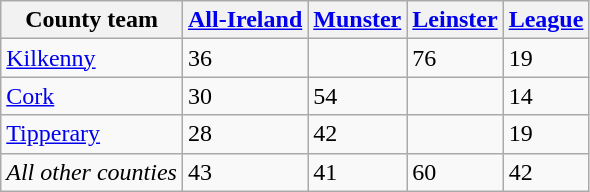<table class="wikitable">
<tr>
<th>County team</th>
<th><a href='#'>All-Ireland</a></th>
<th><a href='#'>Munster</a></th>
<th><a href='#'>Leinster</a></th>
<th><a href='#'>League</a></th>
</tr>
<tr>
<td> <a href='#'>Kilkenny</a></td>
<td>36</td>
<td></td>
<td>76</td>
<td>19</td>
</tr>
<tr>
<td> <a href='#'>Cork</a></td>
<td>30</td>
<td>54</td>
<td></td>
<td>14</td>
</tr>
<tr>
<td> <a href='#'>Tipperary</a></td>
<td>28</td>
<td>42</td>
<td></td>
<td>19</td>
</tr>
<tr>
<td><em>All other counties</em></td>
<td>43</td>
<td>41</td>
<td>60</td>
<td>42</td>
</tr>
</table>
